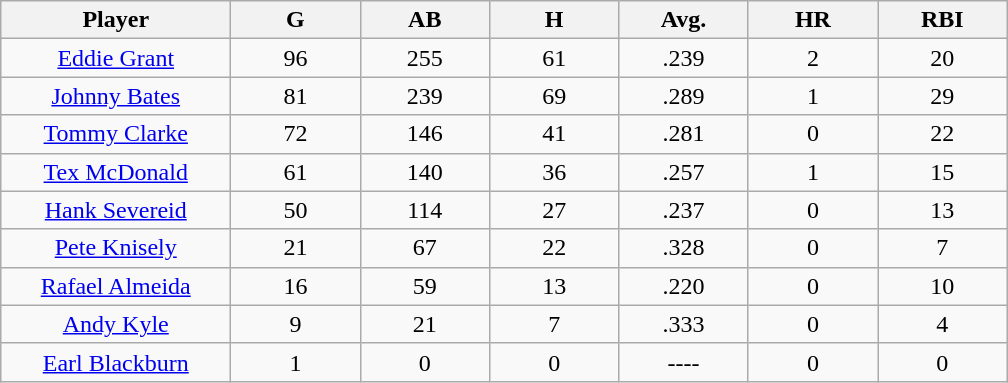<table class="wikitable sortable">
<tr>
<th bgcolor="#DDDDFF" width="16%">Player</th>
<th bgcolor="#DDDDFF" width="9%">G</th>
<th bgcolor="#DDDDFF" width="9%">AB</th>
<th bgcolor="#DDDDFF" width="9%">H</th>
<th bgcolor="#DDDDFF" width="9%">Avg.</th>
<th bgcolor="#DDDDFF" width="9%">HR</th>
<th bgcolor="#DDDDFF" width="9%">RBI</th>
</tr>
<tr align="center">
<td><a href='#'>Eddie Grant</a></td>
<td>96</td>
<td>255</td>
<td>61</td>
<td>.239</td>
<td>2</td>
<td>20</td>
</tr>
<tr align=center>
<td><a href='#'>Johnny Bates</a></td>
<td>81</td>
<td>239</td>
<td>69</td>
<td>.289</td>
<td>1</td>
<td>29</td>
</tr>
<tr align=center>
<td><a href='#'>Tommy Clarke</a></td>
<td>72</td>
<td>146</td>
<td>41</td>
<td>.281</td>
<td>0</td>
<td>22</td>
</tr>
<tr align=center>
<td><a href='#'>Tex McDonald</a></td>
<td>61</td>
<td>140</td>
<td>36</td>
<td>.257</td>
<td>1</td>
<td>15</td>
</tr>
<tr align=center>
<td><a href='#'>Hank Severeid</a></td>
<td>50</td>
<td>114</td>
<td>27</td>
<td>.237</td>
<td>0</td>
<td>13</td>
</tr>
<tr align=center>
<td><a href='#'>Pete Knisely</a></td>
<td>21</td>
<td>67</td>
<td>22</td>
<td>.328</td>
<td>0</td>
<td>7</td>
</tr>
<tr align=center>
<td><a href='#'>Rafael Almeida</a></td>
<td>16</td>
<td>59</td>
<td>13</td>
<td>.220</td>
<td>0</td>
<td>10</td>
</tr>
<tr align=center>
<td><a href='#'>Andy Kyle</a></td>
<td>9</td>
<td>21</td>
<td>7</td>
<td>.333</td>
<td>0</td>
<td>4</td>
</tr>
<tr align=center>
<td><a href='#'>Earl Blackburn</a></td>
<td>1</td>
<td>0</td>
<td>0</td>
<td>----</td>
<td>0</td>
<td>0</td>
</tr>
</table>
